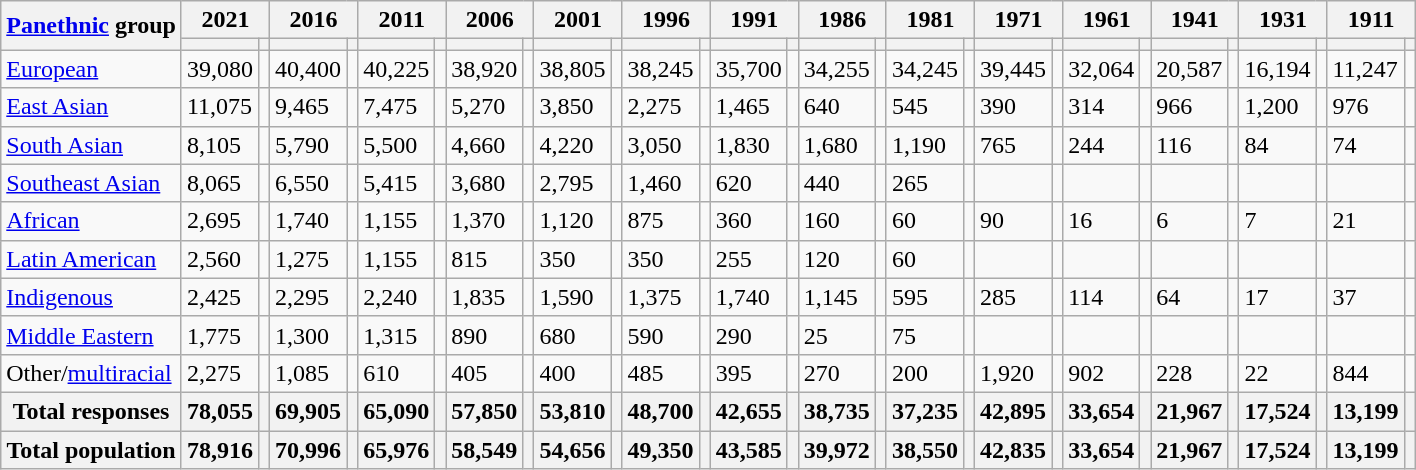<table class="wikitable mw-datatable">
<tr>
<th rowspan="2"><a href='#'>Panethnic</a> group</th>
<th colspan="2">2021</th>
<th colspan="2">2016</th>
<th colspan="2">2011</th>
<th colspan="2">2006</th>
<th colspan="2">2001</th>
<th colspan="2">1996</th>
<th colspan="2">1991</th>
<th colspan="2">1986</th>
<th colspan="2">1981</th>
<th colspan="2">1971</th>
<th colspan="2">1961</th>
<th colspan="2">1941</th>
<th colspan="2">1931</th>
<th colspan="2">1911</th>
</tr>
<tr>
<th><a href='#'></a></th>
<th></th>
<th></th>
<th></th>
<th></th>
<th></th>
<th></th>
<th></th>
<th></th>
<th></th>
<th></th>
<th></th>
<th></th>
<th></th>
<th></th>
<th></th>
<th></th>
<th></th>
<th></th>
<th></th>
<th></th>
<th></th>
<th></th>
<th></th>
<th></th>
<th></th>
<th></th>
<th></th>
</tr>
<tr>
<td><a href='#'>European</a></td>
<td>39,080</td>
<td></td>
<td>40,400</td>
<td></td>
<td>40,225</td>
<td></td>
<td>38,920</td>
<td></td>
<td>38,805</td>
<td></td>
<td>38,245</td>
<td></td>
<td>35,700</td>
<td></td>
<td>34,255</td>
<td></td>
<td>34,245</td>
<td></td>
<td>39,445</td>
<td></td>
<td>32,064</td>
<td></td>
<td>20,587</td>
<td></td>
<td>16,194</td>
<td></td>
<td>11,247</td>
<td></td>
</tr>
<tr>
<td><a href='#'>East Asian</a></td>
<td>11,075</td>
<td></td>
<td>9,465</td>
<td></td>
<td>7,475</td>
<td></td>
<td>5,270</td>
<td></td>
<td>3,850</td>
<td></td>
<td>2,275</td>
<td></td>
<td>1,465</td>
<td></td>
<td>640</td>
<td></td>
<td>545</td>
<td></td>
<td>390</td>
<td></td>
<td>314</td>
<td></td>
<td>966</td>
<td></td>
<td>1,200</td>
<td></td>
<td>976</td>
<td></td>
</tr>
<tr>
<td><a href='#'>South Asian</a></td>
<td>8,105</td>
<td></td>
<td>5,790</td>
<td></td>
<td>5,500</td>
<td></td>
<td>4,660</td>
<td></td>
<td>4,220</td>
<td></td>
<td>3,050</td>
<td></td>
<td>1,830</td>
<td></td>
<td>1,680</td>
<td></td>
<td>1,190</td>
<td></td>
<td>765</td>
<td></td>
<td>244</td>
<td></td>
<td>116</td>
<td></td>
<td>84</td>
<td></td>
<td>74</td>
<td></td>
</tr>
<tr>
<td><a href='#'>Southeast Asian</a></td>
<td>8,065</td>
<td></td>
<td>6,550</td>
<td></td>
<td>5,415</td>
<td></td>
<td>3,680</td>
<td></td>
<td>2,795</td>
<td></td>
<td>1,460</td>
<td></td>
<td>620</td>
<td></td>
<td>440</td>
<td></td>
<td>265</td>
<td></td>
<td></td>
<td></td>
<td></td>
<td></td>
<td></td>
<td></td>
<td></td>
<td></td>
<td></td>
<td></td>
</tr>
<tr>
<td><a href='#'>African</a></td>
<td>2,695</td>
<td></td>
<td>1,740</td>
<td></td>
<td>1,155</td>
<td></td>
<td>1,370</td>
<td></td>
<td>1,120</td>
<td></td>
<td>875</td>
<td></td>
<td>360</td>
<td></td>
<td>160</td>
<td></td>
<td>60</td>
<td></td>
<td>90</td>
<td></td>
<td>16</td>
<td></td>
<td>6</td>
<td></td>
<td>7</td>
<td></td>
<td>21</td>
<td></td>
</tr>
<tr>
<td><a href='#'>Latin American</a></td>
<td>2,560</td>
<td></td>
<td>1,275</td>
<td></td>
<td>1,155</td>
<td></td>
<td>815</td>
<td></td>
<td>350</td>
<td></td>
<td>350</td>
<td></td>
<td>255</td>
<td></td>
<td>120</td>
<td></td>
<td>60</td>
<td></td>
<td></td>
<td></td>
<td></td>
<td></td>
<td></td>
<td></td>
<td></td>
<td></td>
<td></td>
<td></td>
</tr>
<tr>
<td><a href='#'>Indigenous</a></td>
<td>2,425</td>
<td></td>
<td>2,295</td>
<td></td>
<td>2,240</td>
<td></td>
<td>1,835</td>
<td></td>
<td>1,590</td>
<td></td>
<td>1,375</td>
<td></td>
<td>1,740</td>
<td></td>
<td>1,145</td>
<td></td>
<td>595</td>
<td></td>
<td>285</td>
<td></td>
<td>114</td>
<td></td>
<td>64</td>
<td></td>
<td>17</td>
<td></td>
<td>37</td>
<td></td>
</tr>
<tr>
<td><a href='#'>Middle Eastern</a></td>
<td>1,775</td>
<td></td>
<td>1,300</td>
<td></td>
<td>1,315</td>
<td></td>
<td>890</td>
<td></td>
<td>680</td>
<td></td>
<td>590</td>
<td></td>
<td>290</td>
<td></td>
<td>25</td>
<td></td>
<td>75</td>
<td></td>
<td></td>
<td></td>
<td></td>
<td></td>
<td></td>
<td></td>
<td></td>
<td></td>
<td></td>
<td></td>
</tr>
<tr>
<td>Other/<a href='#'>multiracial</a></td>
<td>2,275</td>
<td></td>
<td>1,085</td>
<td></td>
<td>610</td>
<td></td>
<td>405</td>
<td></td>
<td>400</td>
<td></td>
<td>485</td>
<td></td>
<td>395</td>
<td></td>
<td>270</td>
<td></td>
<td>200</td>
<td></td>
<td>1,920</td>
<td></td>
<td>902</td>
<td></td>
<td>228</td>
<td></td>
<td>22</td>
<td></td>
<td>844</td>
<td></td>
</tr>
<tr>
<th>Total responses</th>
<th>78,055</th>
<th></th>
<th>69,905</th>
<th></th>
<th>65,090</th>
<th></th>
<th>57,850</th>
<th></th>
<th>53,810</th>
<th></th>
<th>48,700</th>
<th></th>
<th>42,655</th>
<th></th>
<th>38,735</th>
<th></th>
<th>37,235</th>
<th></th>
<th>42,895</th>
<th></th>
<th>33,654</th>
<th></th>
<th>21,967</th>
<th></th>
<th>17,524</th>
<th></th>
<th>13,199</th>
<th></th>
</tr>
<tr>
<th>Total population</th>
<th>78,916</th>
<th></th>
<th>70,996</th>
<th></th>
<th>65,976</th>
<th></th>
<th>58,549</th>
<th></th>
<th>54,656</th>
<th></th>
<th>49,350</th>
<th></th>
<th>43,585</th>
<th></th>
<th>39,972</th>
<th></th>
<th>38,550</th>
<th></th>
<th>42,835</th>
<th></th>
<th>33,654</th>
<th></th>
<th>21,967</th>
<th></th>
<th>17,524</th>
<th></th>
<th>13,199</th>
<th></th>
</tr>
</table>
